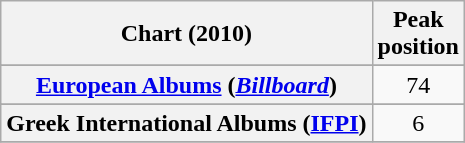<table class="wikitable plainrowheaders sortable" style="text-align:center">
<tr>
<th scope="col">Chart (2010)</th>
<th scope="col">Peak<br>position</th>
</tr>
<tr>
</tr>
<tr>
<th scope="row"><a href='#'>European Albums</a> (<em><a href='#'>Billboard</a></em>)</th>
<td>74</td>
</tr>
<tr>
</tr>
<tr>
<th scope="row">Greek International Albums (<a href='#'>IFPI</a>)</th>
<td>6</td>
</tr>
<tr>
</tr>
</table>
